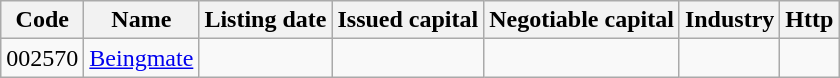<table class=wikitable>
<tr>
<th>Code</th>
<th>Name</th>
<th>Listing date</th>
<th>Issued capital</th>
<th>Negotiable capital</th>
<th>Industry</th>
<th>Http</th>
</tr>
<tr>
<td>002570</td>
<td><a href='#'>Beingmate</a></td>
<td></td>
<td></td>
<td></td>
<td></td>
<td></td>
</tr>
</table>
